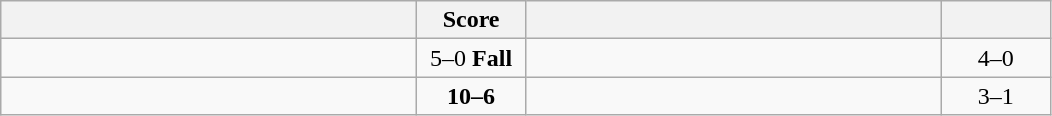<table class="wikitable" style="text-align: center; ">
<tr>
<th align="right" width="270"></th>
<th width="65">Score</th>
<th align="left" width="270"></th>
<th width="65"></th>
</tr>
<tr>
<td align="left"><strong></strong></td>
<td>5–0 <strong>Fall</strong></td>
<td align="left"></td>
<td>4–0 <strong></strong></td>
</tr>
<tr>
<td align="left"><strong></strong></td>
<td><strong>10–6</strong></td>
<td align="left"></td>
<td>3–1 <strong></strong></td>
</tr>
</table>
